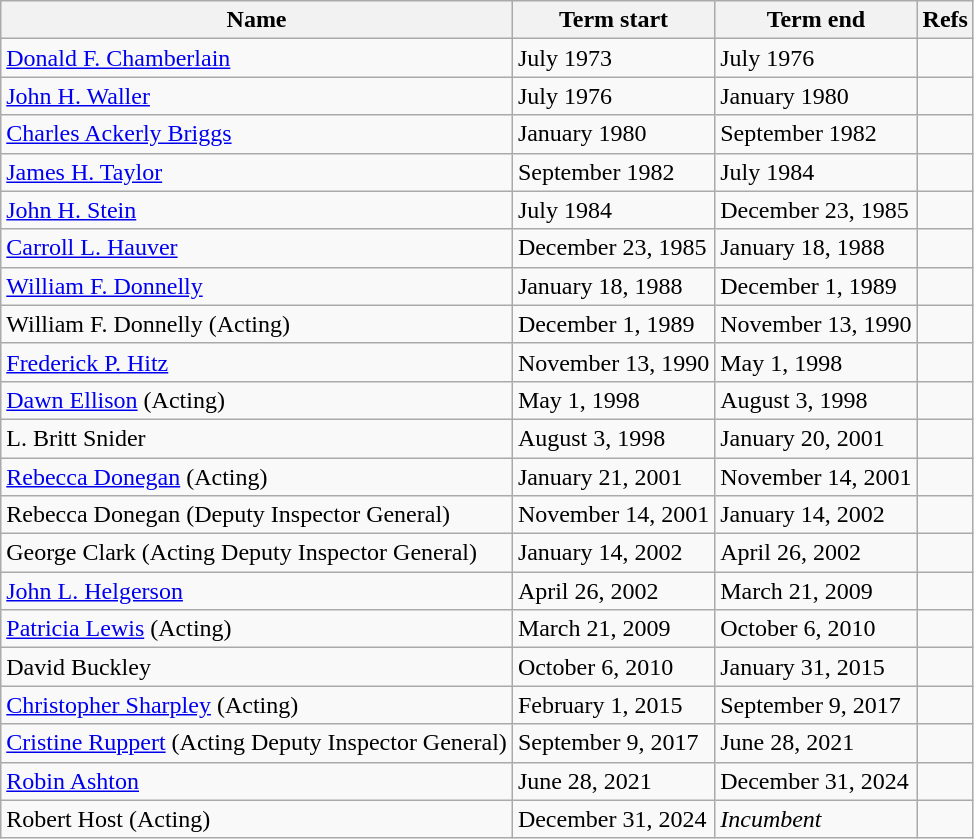<table class="wikitable">
<tr>
<th>Name</th>
<th>Term start</th>
<th>Term end</th>
<th>Refs</th>
</tr>
<tr>
<td><a href='#'>Donald F. Chamberlain</a></td>
<td>July 1973</td>
<td>July 1976</td>
<td></td>
</tr>
<tr>
<td><a href='#'>John H. Waller</a></td>
<td>July 1976</td>
<td>January 1980</td>
<td></td>
</tr>
<tr>
<td><a href='#'>Charles Ackerly Briggs</a></td>
<td>January 1980</td>
<td>September 1982</td>
<td></td>
</tr>
<tr>
<td><a href='#'>James H. Taylor</a></td>
<td>September 1982</td>
<td>July 1984</td>
<td></td>
</tr>
<tr>
<td><a href='#'>John H. Stein</a></td>
<td>July 1984</td>
<td>December 23, 1985</td>
<td></td>
</tr>
<tr>
<td><a href='#'>Carroll L. Hauver</a></td>
<td>December 23, 1985</td>
<td>January 18, 1988</td>
<td></td>
</tr>
<tr>
<td><a href='#'>William F. Donnelly</a></td>
<td>January 18, 1988</td>
<td>December 1, 1989</td>
<td></td>
</tr>
<tr>
<td>William F. Donnelly (Acting)</td>
<td>December 1, 1989</td>
<td>November 13, 1990</td>
<td></td>
</tr>
<tr>
<td><a href='#'>Frederick P. Hitz</a></td>
<td>November 13, 1990</td>
<td>May 1, 1998</td>
<td></td>
</tr>
<tr>
<td><a href='#'>Dawn Ellison</a> (Acting)</td>
<td>May 1, 1998</td>
<td>August 3, 1998</td>
<td></td>
</tr>
<tr>
<td>L. Britt Snider</td>
<td>August 3, 1998</td>
<td>January 20, 2001</td>
<td></td>
</tr>
<tr>
<td><a href='#'>Rebecca Donegan</a> (Acting)</td>
<td>January 21, 2001</td>
<td>November 14, 2001</td>
<td></td>
</tr>
<tr>
<td>Rebecca Donegan (Deputy Inspector General)</td>
<td>November 14, 2001</td>
<td>January 14, 2002</td>
<td></td>
</tr>
<tr>
<td>George Clark (Acting Deputy Inspector General)</td>
<td>January 14, 2002</td>
<td>April 26, 2002</td>
<td></td>
</tr>
<tr>
<td><a href='#'>John L. Helgerson</a></td>
<td>April 26, 2002</td>
<td>March 21, 2009</td>
<td></td>
</tr>
<tr>
<td><a href='#'>Patricia Lewis</a> (Acting)</td>
<td>March 21, 2009</td>
<td>October 6, 2010</td>
<td></td>
</tr>
<tr>
<td>David Buckley</td>
<td>October 6, 2010</td>
<td>January 31, 2015</td>
<td></td>
</tr>
<tr>
<td><a href='#'>Christopher Sharpley</a> (Acting)</td>
<td>February 1, 2015</td>
<td>September 9, 2017</td>
<td></td>
</tr>
<tr>
<td><a href='#'>Cristine Ruppert</a> (Acting Deputy Inspector General)</td>
<td>September 9, 2017</td>
<td>June 28, 2021</td>
<td></td>
</tr>
<tr>
<td><a href='#'>Robin Ashton</a></td>
<td>June 28, 2021</td>
<td>December 31, 2024</td>
<td></td>
</tr>
<tr>
<td>Robert Host (Acting)</td>
<td>December 31, 2024</td>
<td><em>Incumbent</em></td>
<td></td>
</tr>
</table>
